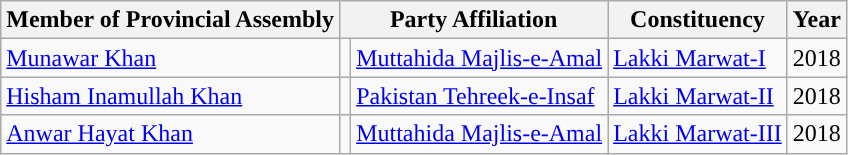<table class="wikitable sortable">
<tr>
<th>Member of Provincial Assembly</th>
<th colspan="2">Party Affiliation</th>
<th>Constituency</th>
<th>Year</th>
</tr>
<tr>
<td><a href='#'>Munawar Khan</a></td>
<td></td>
<td><a href='#'>Muttahida Majlis-e-Amal</a></td>
<td><a href='#'>Lakki Marwat-I</a></td>
<td>2018</td>
</tr>
<tr>
<td><a href='#'>Hisham Inamullah Khan</a></td>
<td></td>
<td><a href='#'>Pakistan Tehreek-e-Insaf</a></td>
<td><a href='#'>Lakki Marwat-II</a></td>
<td>2018</td>
</tr>
<tr>
<td><a href='#'>Anwar Hayat Khan</a></td>
<td></td>
<td><a href='#'>Muttahida Majlis-e-Amal</a></td>
<td><a href='#'>Lakki Marwat-III</a></td>
<td>2018</td>
</tr>
</table>
